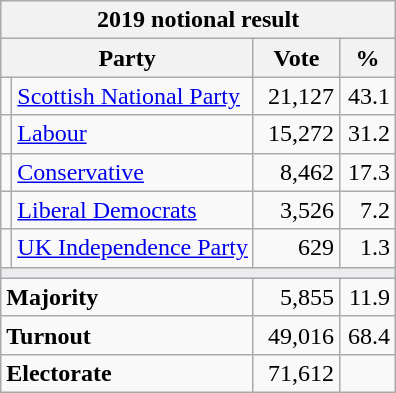<table class="wikitable">
<tr>
<th colspan="4">2019 notional result  </th>
</tr>
<tr>
<th bgcolor="#DDDDFF" width="130px" colspan="2">Party</th>
<th bgcolor="#DDDDFF" width="50px">Vote</th>
<th bgcolor="#DDDDFF" width="30px">%</th>
</tr>
<tr>
<td></td>
<td><a href='#'>Scottish National Party</a></td>
<td align=right>21,127</td>
<td align=right>43.1</td>
</tr>
<tr>
<td></td>
<td><a href='#'>Labour</a></td>
<td align="right">15,272</td>
<td align="right">31.2</td>
</tr>
<tr>
<td></td>
<td><a href='#'>Conservative</a></td>
<td align=right>8,462</td>
<td align=right>17.3</td>
</tr>
<tr>
<td></td>
<td><a href='#'>Liberal Democrats</a></td>
<td align=right>3,526</td>
<td align=right>7.2</td>
</tr>
<tr>
<td></td>
<td><a href='#'>UK Independence Party</a></td>
<td align=right>629</td>
<td align=right>1.3</td>
</tr>
<tr>
<td colspan="4" bgcolor="#EAECF0"></td>
</tr>
<tr>
<td colspan="2"><strong>Majority</strong></td>
<td align="right">5,855</td>
<td align="right">11.9</td>
</tr>
<tr>
<td colspan="2"><strong>Turnout</strong></td>
<td align="right">49,016</td>
<td align="right">68.4</td>
</tr>
<tr>
<td colspan="2"><strong>Electorate</strong></td>
<td align=right>71,612</td>
</tr>
</table>
